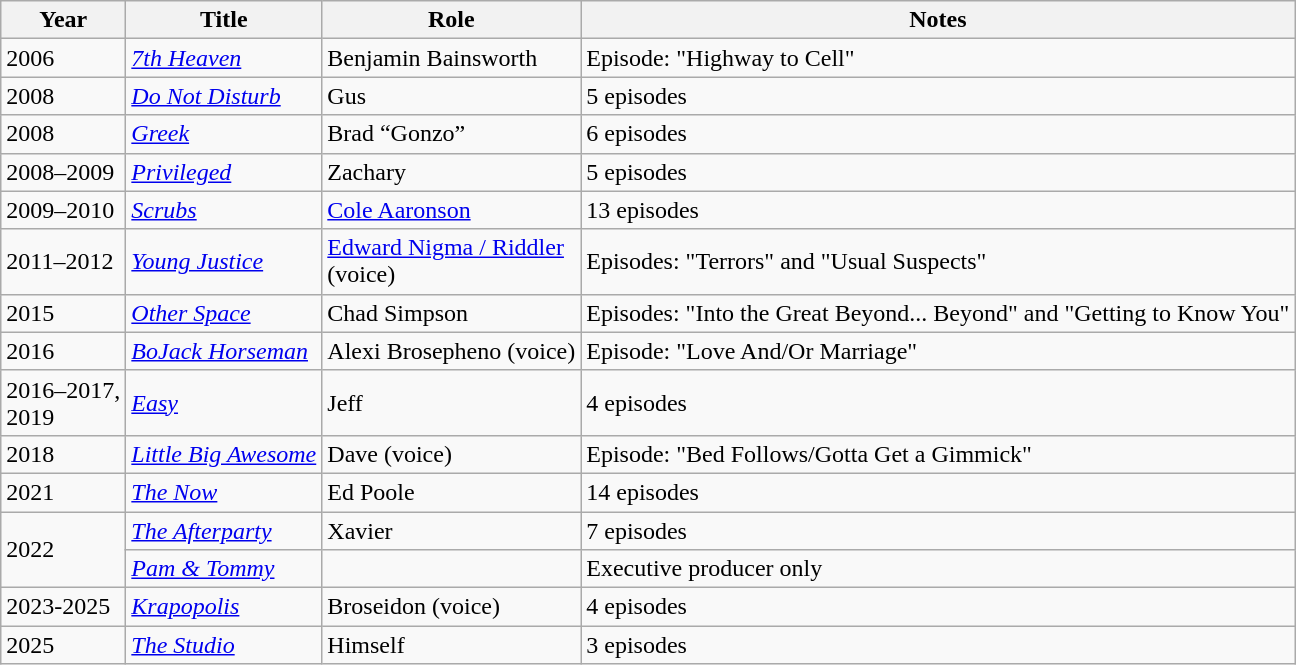<table class="wikitable sortable">
<tr>
<th>Year</th>
<th>Title</th>
<th>Role</th>
<th class=unsortable>Notes</th>
</tr>
<tr>
<td>2006</td>
<td><em><a href='#'>7th Heaven</a></em></td>
<td>Benjamin Bainsworth</td>
<td>Episode: "Highway to Cell"</td>
</tr>
<tr>
<td>2008</td>
<td><em><a href='#'>Do Not Disturb</a></em></td>
<td>Gus</td>
<td>5 episodes</td>
</tr>
<tr>
<td>2008</td>
<td><em><a href='#'>Greek</a></em></td>
<td>Brad “Gonzo”</td>
<td>6 episodes</td>
</tr>
<tr>
<td>2008–2009</td>
<td><em><a href='#'>Privileged</a></em></td>
<td>Zachary</td>
<td>5 episodes</td>
</tr>
<tr>
<td>2009–2010</td>
<td><em><a href='#'>Scrubs</a></em></td>
<td><a href='#'>Cole Aaronson</a></td>
<td>13 episodes</td>
</tr>
<tr>
<td>2011–2012</td>
<td><em><a href='#'>Young Justice</a></em></td>
<td><a href='#'>Edward Nigma / Riddler</a> <br>(voice)</td>
<td>Episodes: "Terrors" and "Usual Suspects"</td>
</tr>
<tr>
<td>2015</td>
<td><em><a href='#'>Other Space</a></em></td>
<td>Chad Simpson</td>
<td>Episodes: "Into the Great Beyond... Beyond" and "Getting to Know You"</td>
</tr>
<tr>
<td>2016</td>
<td><em><a href='#'>BoJack Horseman</a></em></td>
<td>Alexi Brosepheno (voice)</td>
<td>Episode: "Love And/Or Marriage"</td>
</tr>
<tr>
<td>2016–2017,<br>2019</td>
<td><em><a href='#'>Easy</a></em></td>
<td>Jeff</td>
<td>4 episodes</td>
</tr>
<tr>
<td>2018</td>
<td><em><a href='#'>Little Big Awesome</a></em></td>
<td>Dave (voice)</td>
<td>Episode: "Bed Follows/Gotta Get a Gimmick"</td>
</tr>
<tr>
<td>2021</td>
<td><em><a href='#'>The Now</a></em></td>
<td>Ed Poole</td>
<td>14 episodes</td>
</tr>
<tr>
<td rowspan="2">2022</td>
<td><em><a href='#'>The Afterparty</a></em></td>
<td>Xavier</td>
<td>7 episodes</td>
</tr>
<tr>
<td><em><a href='#'>Pam & Tommy</a></em></td>
<td></td>
<td>Executive producer only</td>
</tr>
<tr>
<td>2023-2025</td>
<td><em><a href='#'>Krapopolis</a></em></td>
<td>Broseidon (voice)</td>
<td>4 episodes</td>
</tr>
<tr>
<td>2025</td>
<td><em><a href='#'>The Studio</a></em></td>
<td>Himself</td>
<td>3 episodes</td>
</tr>
</table>
